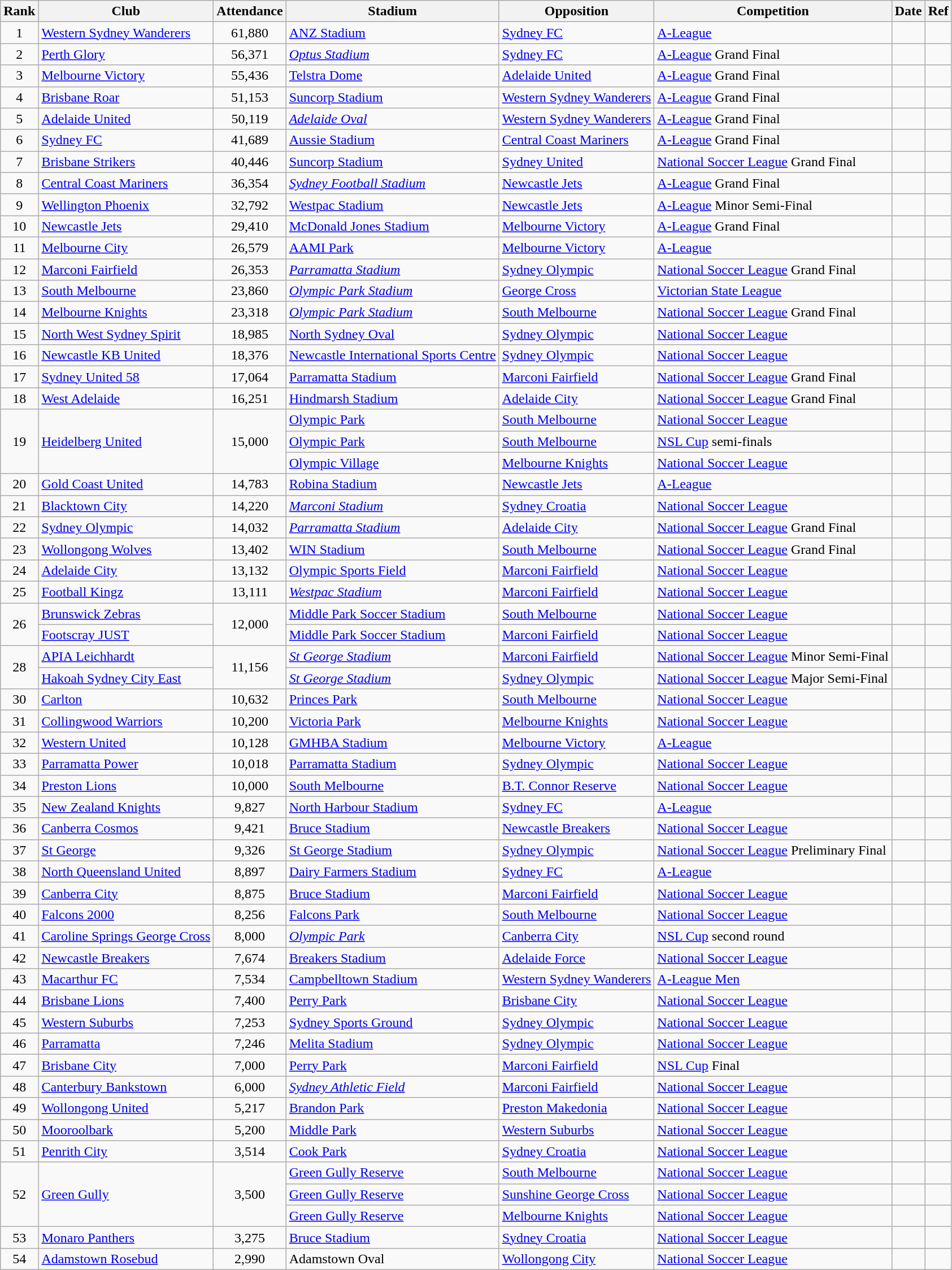<table class="wikitable sortable">
<tr>
<th>Rank</th>
<th>Club</th>
<th>Attendance</th>
<th>Stadium</th>
<th>Opposition</th>
<th>Competition</th>
<th>Date</th>
<th class="unsortable">Ref</th>
</tr>
<tr>
<td align=center>1</td>
<td><a href='#'>Western Sydney Wanderers</a></td>
<td align=center>61,880</td>
<td><a href='#'>ANZ Stadium</a></td>
<td><a href='#'>Sydney FC</a></td>
<td><a href='#'>A-League</a></td>
<td></td>
<td align=center></td>
</tr>
<tr>
<td align=center>2</td>
<td><a href='#'>Perth Glory</a></td>
<td align=center>56,371</td>
<td><em><a href='#'>Optus Stadium</a></em></td>
<td><a href='#'>Sydney FC</a></td>
<td><a href='#'>A-League</a> Grand Final</td>
<td></td>
<td align=center></td>
</tr>
<tr>
<td align=center>3</td>
<td><a href='#'>Melbourne Victory</a></td>
<td align=center>55,436</td>
<td><a href='#'>Telstra Dome</a></td>
<td><a href='#'>Adelaide United</a></td>
<td><a href='#'>A-League</a> Grand Final</td>
<td></td>
<td align=center></td>
</tr>
<tr>
<td align=center>4</td>
<td><a href='#'>Brisbane Roar</a></td>
<td align=center>51,153</td>
<td><a href='#'>Suncorp Stadium</a></td>
<td><a href='#'>Western Sydney Wanderers</a></td>
<td><a href='#'>A-League</a> Grand Final</td>
<td></td>
<td align=center></td>
</tr>
<tr>
<td align=center>5</td>
<td><a href='#'>Adelaide United</a></td>
<td align=center>50,119</td>
<td><em><a href='#'>Adelaide Oval</a></em></td>
<td><a href='#'>Western Sydney Wanderers</a></td>
<td><a href='#'>A-League</a> Grand Final</td>
<td></td>
<td align=center></td>
</tr>
<tr>
<td align=center>6</td>
<td><a href='#'>Sydney FC</a></td>
<td align=center>41,689</td>
<td><a href='#'>Aussie Stadium</a></td>
<td><a href='#'>Central Coast Mariners</a></td>
<td><a href='#'>A-League</a> Grand Final</td>
<td></td>
<td align=center></td>
</tr>
<tr>
<td align=center>7</td>
<td><a href='#'>Brisbane Strikers</a></td>
<td align=center>40,446</td>
<td><a href='#'>Suncorp Stadium</a></td>
<td><a href='#'>Sydney United</a></td>
<td><a href='#'>National Soccer League</a> Grand Final</td>
<td></td>
<td align=center></td>
</tr>
<tr>
<td align=center>8</td>
<td><a href='#'>Central Coast Mariners</a></td>
<td align=center>36,354</td>
<td><em><a href='#'>Sydney Football Stadium</a></em></td>
<td><a href='#'>Newcastle Jets</a></td>
<td><a href='#'>A-League</a> Grand Final</td>
<td></td>
<td align=center></td>
</tr>
<tr>
<td align="center">9</td>
<td><a href='#'>Wellington Phoenix</a></td>
<td align="center">32,792</td>
<td><a href='#'>Westpac Stadium</a></td>
<td><a href='#'>Newcastle Jets</a></td>
<td><a href='#'>A-League</a> Minor Semi-Final</td>
<td></td>
<td align="center"></td>
</tr>
<tr>
<td align="center">10</td>
<td><a href='#'>Newcastle Jets</a></td>
<td align="center">29,410</td>
<td><a href='#'>McDonald Jones Stadium</a></td>
<td><a href='#'>Melbourne Victory</a></td>
<td><a href='#'>A-League</a> Grand Final</td>
<td></td>
<td align="center"></td>
</tr>
<tr>
<td align=center>11</td>
<td><a href='#'>Melbourne City</a></td>
<td align=center>26,579</td>
<td><a href='#'>AAMI Park</a></td>
<td><a href='#'>Melbourne Victory</a></td>
<td><a href='#'>A-League</a></td>
<td></td>
<td align=center></td>
</tr>
<tr>
<td align=center>12</td>
<td><a href='#'>Marconi Fairfield</a></td>
<td align=center>26,353</td>
<td><em><a href='#'>Parramatta Stadium</a></em></td>
<td><a href='#'>Sydney Olympic</a></td>
<td><a href='#'>National Soccer League</a> Grand Final</td>
<td></td>
<td align=center></td>
</tr>
<tr>
<td align=center>13</td>
<td><a href='#'>South Melbourne</a></td>
<td align=center>23,860</td>
<td><em><a href='#'>Olympic Park Stadium</a></em></td>
<td><a href='#'>George Cross</a></td>
<td><a href='#'>Victorian State League</a></td>
<td></td>
<td align=center></td>
</tr>
<tr>
<td align=center>14</td>
<td><a href='#'>Melbourne Knights</a></td>
<td align=center>23,318</td>
<td><em><a href='#'>Olympic Park Stadium</a></em></td>
<td><a href='#'>South Melbourne</a></td>
<td><a href='#'>National Soccer League</a> Grand Final</td>
<td></td>
<td align=center></td>
</tr>
<tr>
<td align=center>15</td>
<td><a href='#'>North West Sydney Spirit</a></td>
<td align=center>18,985</td>
<td><a href='#'>North Sydney Oval</a></td>
<td><a href='#'>Sydney Olympic</a></td>
<td><a href='#'>National Soccer League</a></td>
<td></td>
<td align=center></td>
</tr>
<tr>
<td align=center>16</td>
<td><a href='#'>Newcastle KB United</a></td>
<td align=center>18,376</td>
<td><a href='#'>Newcastle International Sports Centre</a></td>
<td><a href='#'>Sydney Olympic</a></td>
<td><a href='#'>National Soccer League</a></td>
<td></td>
<td align=center></td>
</tr>
<tr>
<td align=center>17</td>
<td><a href='#'>Sydney United 58</a></td>
<td align=center>17,064</td>
<td><a href='#'>Parramatta Stadium</a></td>
<td><a href='#'>Marconi Fairfield</a></td>
<td><a href='#'>National Soccer League</a> Grand Final</td>
<td></td>
<td align=center></td>
</tr>
<tr>
<td align=center>18</td>
<td><a href='#'>West Adelaide</a></td>
<td align=center>16,251</td>
<td><a href='#'>Hindmarsh Stadium</a></td>
<td><a href='#'>Adelaide City</a></td>
<td><a href='#'>National Soccer League</a> Grand Final</td>
<td></td>
<td align=center></td>
</tr>
<tr>
<td align=center rowspan=3>19</td>
<td rowspan=3><a href='#'>Heidelberg United</a></td>
<td align=center rowspan=3>15,000</td>
<td><a href='#'>Olympic Park</a></td>
<td><a href='#'>South Melbourne</a></td>
<td><a href='#'>National Soccer League</a></td>
<td></td>
<td align=center></td>
</tr>
<tr>
<td><a href='#'>Olympic Park</a></td>
<td><a href='#'>South Melbourne</a></td>
<td><a href='#'>NSL Cup</a> semi-finals</td>
<td></td>
<td align=center></td>
</tr>
<tr>
<td><a href='#'>Olympic Village</a></td>
<td><a href='#'>Melbourne Knights</a></td>
<td><a href='#'>National Soccer League</a></td>
<td></td>
<td align=center></td>
</tr>
<tr>
<td align=center>20</td>
<td><a href='#'>Gold Coast United</a></td>
<td align=center>14,783</td>
<td><a href='#'>Robina Stadium</a></td>
<td><a href='#'>Newcastle Jets</a></td>
<td><a href='#'>A-League</a></td>
<td></td>
<td align=center></td>
</tr>
<tr>
<td align=center>21</td>
<td><a href='#'>Blacktown City</a></td>
<td align=center>14,220</td>
<td><em><a href='#'>Marconi Stadium</a></em></td>
<td><a href='#'>Sydney Croatia</a></td>
<td><a href='#'>National Soccer League</a></td>
<td></td>
<td align=center></td>
</tr>
<tr>
<td align=center>22</td>
<td><a href='#'>Sydney Olympic</a></td>
<td align=center>14,032</td>
<td><em><a href='#'>Parramatta Stadium</a></em></td>
<td><a href='#'>Adelaide City</a></td>
<td><a href='#'>National Soccer League</a> Grand Final</td>
<td></td>
<td align=center></td>
</tr>
<tr>
<td align=center>23</td>
<td><a href='#'>Wollongong Wolves</a></td>
<td align=center>13,402</td>
<td><a href='#'>WIN Stadium</a></td>
<td><a href='#'>South Melbourne</a></td>
<td><a href='#'>National Soccer League</a> Grand Final</td>
<td></td>
<td align=center></td>
</tr>
<tr>
<td align=center>24</td>
<td><a href='#'>Adelaide City</a></td>
<td align=center>13,132</td>
<td><a href='#'>Olympic Sports Field</a></td>
<td><a href='#'>Marconi Fairfield</a></td>
<td><a href='#'>National Soccer League</a></td>
<td></td>
<td align=center></td>
</tr>
<tr>
<td align=center>25</td>
<td><a href='#'>Football Kingz</a></td>
<td align=center>13,111</td>
<td><em><a href='#'>Westpac Stadium</a></em></td>
<td><a href='#'>Marconi Fairfield</a></td>
<td><a href='#'>National Soccer League</a></td>
<td></td>
<td align=center></td>
</tr>
<tr>
<td align=center rowspan=2>26</td>
<td><a href='#'>Brunswick Zebras</a></td>
<td align=center rowspan=2>12,000</td>
<td><a href='#'>Middle Park Soccer Stadium</a></td>
<td><a href='#'>South Melbourne</a></td>
<td><a href='#'>National Soccer League</a></td>
<td></td>
<td></td>
</tr>
<tr>
<td><a href='#'>Footscray JUST</a></td>
<td><a href='#'>Middle Park Soccer Stadium</a></td>
<td><a href='#'>Marconi Fairfield</a></td>
<td><a href='#'>National Soccer League</a></td>
<td></td>
<td></td>
</tr>
<tr>
<td align=center rowspan=2>28</td>
<td><a href='#'>APIA Leichhardt</a></td>
<td align=center rowspan=2>11,156</td>
<td><em><a href='#'>St George Stadium</a></em></td>
<td><a href='#'>Marconi Fairfield</a></td>
<td><a href='#'>National Soccer League</a> Minor Semi-Final</td>
<td></td>
<td></td>
</tr>
<tr>
<td><a href='#'>Hakoah Sydney City East</a></td>
<td><em><a href='#'>St George Stadium</a></em></td>
<td><a href='#'>Sydney Olympic</a></td>
<td><a href='#'>National Soccer League</a> Major Semi-Final</td>
<td></td>
<td></td>
</tr>
<tr>
<td align=center>30</td>
<td><a href='#'>Carlton</a></td>
<td align=center>10,632</td>
<td><a href='#'>Princes Park</a></td>
<td><a href='#'>South Melbourne</a></td>
<td><a href='#'>National Soccer League</a></td>
<td></td>
<td align=center></td>
</tr>
<tr>
<td align=center>31</td>
<td><a href='#'>Collingwood Warriors</a></td>
<td align=center>10,200</td>
<td><a href='#'>Victoria Park</a></td>
<td><a href='#'>Melbourne Knights</a></td>
<td><a href='#'>National Soccer League</a></td>
<td></td>
<td align=center></td>
</tr>
<tr>
<td align=center>32</td>
<td><a href='#'>Western United</a></td>
<td align=center>10,128</td>
<td><a href='#'>GMHBA Stadium</a></td>
<td><a href='#'>Melbourne Victory</a></td>
<td><a href='#'>A-League</a></td>
<td></td>
<td align=center></td>
</tr>
<tr>
<td align=center>33</td>
<td><a href='#'>Parramatta Power</a></td>
<td align=center>10,018</td>
<td><a href='#'>Parramatta Stadium</a></td>
<td><a href='#'>Sydney Olympic</a></td>
<td><a href='#'>National Soccer League</a></td>
<td></td>
<td align=center></td>
</tr>
<tr>
<td align=center>34</td>
<td><a href='#'>Preston Lions</a></td>
<td align=center>10,000</td>
<td><a href='#'>South Melbourne</a></td>
<td><a href='#'>B.T. Connor Reserve</a></td>
<td><a href='#'>National Soccer League</a></td>
<td></td>
<td align=center></td>
</tr>
<tr>
<td align=center>35</td>
<td><a href='#'>New Zealand Knights</a></td>
<td align=center>9,827</td>
<td><a href='#'>North Harbour Stadium</a></td>
<td><a href='#'>Sydney FC</a></td>
<td><a href='#'>A-League</a></td>
<td></td>
<td align=center></td>
</tr>
<tr>
<td align=center>36</td>
<td><a href='#'>Canberra Cosmos</a></td>
<td align=center>9,421</td>
<td><a href='#'>Bruce Stadium</a></td>
<td><a href='#'>Newcastle Breakers</a></td>
<td><a href='#'>National Soccer League</a></td>
<td></td>
<td align=center></td>
</tr>
<tr>
<td align=center>37</td>
<td><a href='#'>St George</a></td>
<td align=center>9,326</td>
<td><a href='#'>St George Stadium</a></td>
<td><a href='#'>Sydney Olympic</a></td>
<td><a href='#'>National Soccer League</a> Preliminary Final</td>
<td></td>
<td align=center></td>
</tr>
<tr>
<td align=center>38</td>
<td><a href='#'>North Queensland United</a></td>
<td align=center>8,897</td>
<td><a href='#'>Dairy Farmers Stadium</a></td>
<td><a href='#'>Sydney FC</a></td>
<td><a href='#'>A-League</a></td>
<td></td>
<td align=center></td>
</tr>
<tr>
<td align=center>39</td>
<td><a href='#'>Canberra City</a></td>
<td align=center>8,875</td>
<td><a href='#'>Bruce Stadium</a></td>
<td><a href='#'>Marconi Fairfield</a></td>
<td><a href='#'>National Soccer League</a></td>
<td></td>
<td></td>
</tr>
<tr>
<td align=center>40</td>
<td><a href='#'>Falcons 2000</a></td>
<td align=center>8,256</td>
<td><a href='#'>Falcons Park</a></td>
<td><a href='#'>South Melbourne</a></td>
<td><a href='#'>National Soccer League</a></td>
<td></td>
<td></td>
</tr>
<tr>
<td align=center>41</td>
<td><a href='#'>Caroline Springs George Cross</a></td>
<td align=center>8,000</td>
<td><em><a href='#'>Olympic Park</a></em></td>
<td><a href='#'>Canberra City</a></td>
<td><a href='#'>NSL Cup</a> second round</td>
<td></td>
<td></td>
</tr>
<tr>
<td align=center>42</td>
<td><a href='#'>Newcastle Breakers</a></td>
<td align=center>7,674</td>
<td><a href='#'>Breakers Stadium</a></td>
<td><a href='#'>Adelaide Force</a></td>
<td><a href='#'>National Soccer League</a></td>
<td></td>
<td></td>
</tr>
<tr>
<td align="center">43</td>
<td><a href='#'>Macarthur FC</a></td>
<td align="center">7,534</td>
<td><a href='#'>Campbelltown Stadium</a></td>
<td><a href='#'>Western Sydney Wanderers</a></td>
<td><a href='#'>A-League Men</a></td>
<td></td>
<td align="center"></td>
</tr>
<tr>
<td align="center">44</td>
<td><a href='#'>Brisbane Lions</a></td>
<td align="center">7,400</td>
<td><a href='#'>Perry Park</a></td>
<td><a href='#'>Brisbane City</a></td>
<td><a href='#'>National Soccer League</a></td>
<td></td>
<td align="center"></td>
</tr>
<tr>
<td align=center>45</td>
<td><a href='#'>Western Suburbs</a></td>
<td align=center>7,253</td>
<td><a href='#'>Sydney Sports Ground</a></td>
<td><a href='#'>Sydney Olympic</a></td>
<td><a href='#'>National Soccer League</a></td>
<td></td>
<td></td>
</tr>
<tr>
<td align=center>46</td>
<td><a href='#'>Parramatta</a></td>
<td align=center>7,246</td>
<td><a href='#'>Melita Stadium</a></td>
<td><a href='#'>Sydney Olympic</a></td>
<td><a href='#'>National Soccer League</a></td>
<td></td>
<td></td>
</tr>
<tr>
<td align=center>47</td>
<td><a href='#'>Brisbane City</a></td>
<td align=center>7,000</td>
<td><a href='#'>Perry Park</a></td>
<td><a href='#'>Marconi Fairfield</a></td>
<td><a href='#'>NSL Cup</a> Final</td>
<td></td>
<td></td>
</tr>
<tr>
<td align="center">48</td>
<td><a href='#'>Canterbury Bankstown</a></td>
<td align="center">6,000</td>
<td><em><a href='#'>Sydney Athletic Field</a></em></td>
<td><a href='#'>Marconi Fairfield</a></td>
<td><a href='#'>National Soccer League</a></td>
<td></td>
<td></td>
</tr>
<tr>
<td align="center">49</td>
<td><a href='#'>Wollongong United</a></td>
<td align="center">5,217</td>
<td><a href='#'>Brandon Park</a></td>
<td><a href='#'>Preston Makedonia</a></td>
<td><a href='#'>National Soccer League</a></td>
<td></td>
<td align="center"></td>
</tr>
<tr>
<td align="center">50</td>
<td><a href='#'>Mooroolbark</a></td>
<td align="center">5,200</td>
<td><a href='#'>Middle Park</a></td>
<td><a href='#'>Western Suburbs</a></td>
<td><a href='#'>National Soccer League</a></td>
<td></td>
<td align="center"></td>
</tr>
<tr>
<td align=center>51</td>
<td><a href='#'>Penrith City</a></td>
<td align=center>3,514</td>
<td><a href='#'>Cook Park</a></td>
<td><a href='#'>Sydney Croatia</a></td>
<td><a href='#'>National Soccer League</a></td>
<td></td>
<td align=center></td>
</tr>
<tr>
<td align=center rowspan=3>52</td>
<td rowspan=3><a href='#'>Green Gully</a></td>
<td align=center rowspan=3>3,500</td>
<td><a href='#'>Green Gully Reserve</a></td>
<td><a href='#'>South Melbourne</a></td>
<td><a href='#'>National Soccer League</a></td>
<td></td>
<td align=center></td>
</tr>
<tr>
<td><a href='#'>Green Gully Reserve</a></td>
<td><a href='#'>Sunshine George Cross</a></td>
<td><a href='#'>National Soccer League</a></td>
<td></td>
<td align=center></td>
</tr>
<tr>
<td><a href='#'>Green Gully Reserve</a></td>
<td><a href='#'>Melbourne Knights</a></td>
<td><a href='#'>National Soccer League</a></td>
<td></td>
<td align=center></td>
</tr>
<tr>
<td align=center>53</td>
<td><a href='#'>Monaro Panthers</a></td>
<td align=center>3,275</td>
<td><a href='#'>Bruce Stadium</a></td>
<td><a href='#'>Sydney Croatia</a></td>
<td><a href='#'>National Soccer League</a></td>
<td></td>
<td align=center></td>
</tr>
<tr>
<td align=center>54</td>
<td><a href='#'>Adamstown Rosebud</a></td>
<td align=center>2,990</td>
<td>Adamstown Oval</td>
<td><a href='#'>Wollongong City</a></td>
<td><a href='#'>National Soccer League</a></td>
<td></td>
<td align=center></td>
</tr>
</table>
